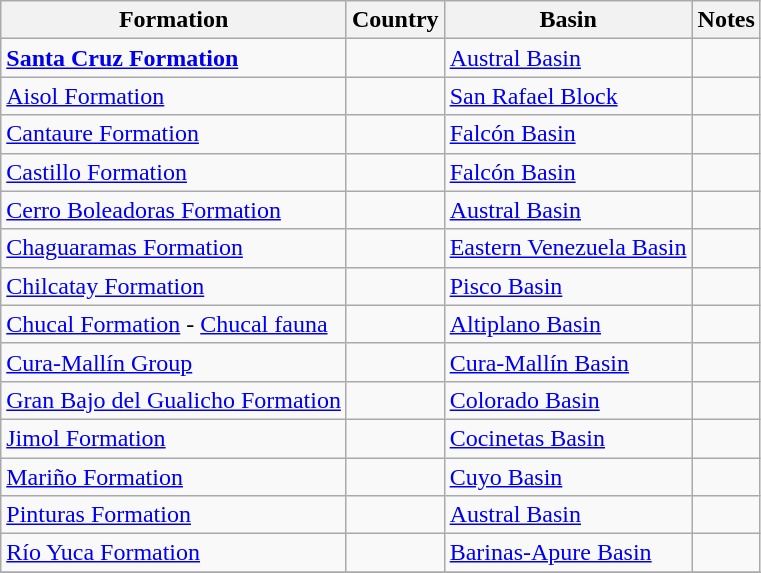<table class="wikitable sortable">
<tr>
<th>Formation<br></th>
<th>Country</th>
<th>Basin</th>
<th class=unsortable>Notes</th>
</tr>
<tr>
<td><strong><a href='#'>Santa Cruz Formation</a></strong></td>
<td><br> </td>
<td><a href='#'>Austral Basin</a></td>
<td></td>
</tr>
<tr>
<td><a href='#'>Aisol Formation</a></td>
<td></td>
<td><a href='#'>San Rafael Block</a></td>
<td></td>
</tr>
<tr>
<td><a href='#'>Cantaure Formation</a></td>
<td></td>
<td><a href='#'>Falcón Basin</a></td>
<td></td>
</tr>
<tr>
<td><a href='#'>Castillo Formation</a></td>
<td></td>
<td><a href='#'>Falcón Basin</a></td>
<td></td>
</tr>
<tr>
<td><a href='#'>Cerro Boleadoras Formation</a></td>
<td></td>
<td><a href='#'>Austral Basin</a></td>
<td></td>
</tr>
<tr>
<td><a href='#'>Chaguaramas Formation</a></td>
<td></td>
<td><a href='#'>Eastern Venezuela Basin</a></td>
<td></td>
</tr>
<tr>
<td><a href='#'>Chilcatay Formation</a></td>
<td></td>
<td><a href='#'>Pisco Basin</a></td>
<td></td>
</tr>
<tr>
<td><a href='#'>Chucal Formation</a> - <a href='#'>Chucal fauna</a></td>
<td></td>
<td><a href='#'>Altiplano Basin</a></td>
<td></td>
</tr>
<tr>
<td><a href='#'>Cura-Mallín Group</a></td>
<td></td>
<td><a href='#'>Cura-Mallín Basin</a></td>
<td></td>
</tr>
<tr>
<td><a href='#'>Gran Bajo del Gualicho Formation</a></td>
<td></td>
<td><a href='#'>Colorado Basin</a></td>
<td></td>
</tr>
<tr>
<td><a href='#'>Jimol Formation</a></td>
<td></td>
<td><a href='#'>Cocinetas Basin</a></td>
<td></td>
</tr>
<tr>
<td><a href='#'>Mariño Formation</a></td>
<td></td>
<td><a href='#'>Cuyo Basin</a></td>
<td></td>
</tr>
<tr>
<td><a href='#'>Pinturas Formation</a></td>
<td></td>
<td><a href='#'>Austral Basin</a></td>
<td></td>
</tr>
<tr>
<td><a href='#'>Río Yuca Formation</a></td>
<td></td>
<td><a href='#'>Barinas-Apure Basin</a></td>
<td></td>
</tr>
<tr>
</tr>
</table>
